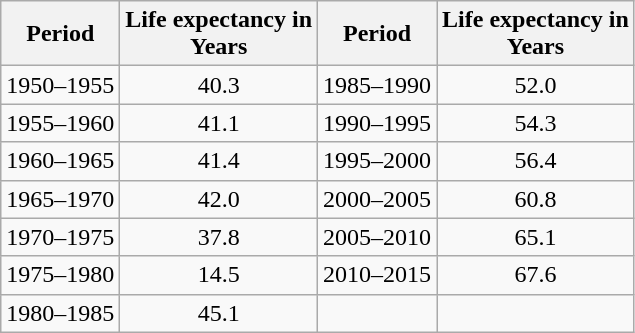<table class="wikitable" style="text-align:center">
<tr>
<th>Period</th>
<th>Life expectancy in<br>Years</th>
<th>Period</th>
<th>Life expectancy in<br>Years</th>
</tr>
<tr>
<td>1950–1955</td>
<td>40.3</td>
<td>1985–1990</td>
<td>52.0</td>
</tr>
<tr>
<td>1955–1960</td>
<td>41.1</td>
<td>1990–1995</td>
<td>54.3</td>
</tr>
<tr>
<td>1960–1965</td>
<td>41.4</td>
<td>1995–2000</td>
<td>56.4</td>
</tr>
<tr>
<td>1965–1970</td>
<td>42.0</td>
<td>2000–2005</td>
<td>60.8</td>
</tr>
<tr>
<td>1970–1975</td>
<td>37.8</td>
<td>2005–2010</td>
<td>65.1</td>
</tr>
<tr>
<td>1975–1980</td>
<td>14.5</td>
<td>2010–2015</td>
<td>67.6</td>
</tr>
<tr>
<td>1980–1985</td>
<td>45.1</td>
<td></td>
<td></td>
</tr>
</table>
